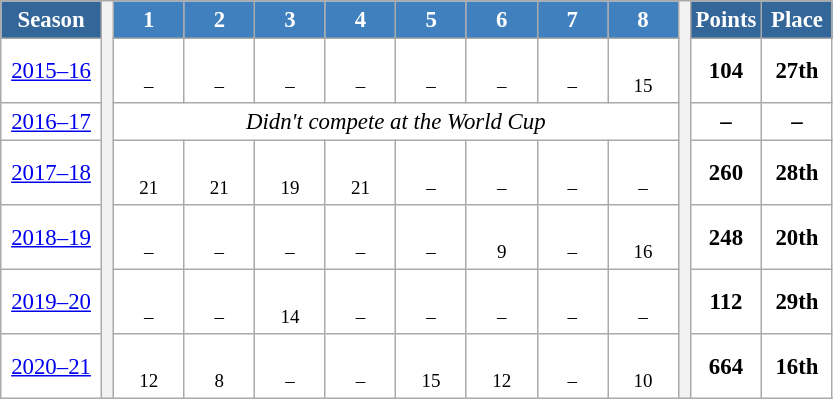<table class="wikitable" style="font-size:95%; text-align:center; border:grey solid 1px; border-collapse:collapse; background:#ffffff;">
<tr>
<th style="background-color:#369; color:white; width:60px">Season</th>
<th rowspan="7" width="1px"></th>
<th style="background-color:#4180be; color:white; width:40px">1</th>
<th style="background-color:#4180be; color:white; width:40px">2</th>
<th style="background-color:#4180be; color:white; width:40px">3</th>
<th style="background-color:#4180be; color:white; width:40px">4</th>
<th style="background-color:#4180be; color:white; width:40px">5</th>
<th style="background-color:#4180be; color:white; width:40px">6</th>
<th style="background-color:#4180be; color:white; width:40px">7</th>
<th style="background-color:#4180be; color:white; width:40px">8</th>
<th rowspan="7" width="1px"></th>
<th style="background-color:#369; color:white; width:40px">Points</th>
<th style="background-color:#369; color:white; width:40px">Place</th>
</tr>
<tr>
<td><a href='#'>2015–16</a></td>
<td><br><small>–</small></td>
<td><br><small>–</small></td>
<td><br><small>–</small></td>
<td><br><small>–</small></td>
<td><br><small>–</small></td>
<td><br><small>–</small></td>
<td><br><small>–</small></td>
<td><br><small>15</small></td>
<td><strong>104</strong></td>
<td><strong>27th</strong></td>
</tr>
<tr>
<td><a href='#'>2016–17</a></td>
<td align=center colspan=8><em>Didn't compete at the World Cup</em></td>
<td><strong>–</strong></td>
<td><strong>–</strong></td>
</tr>
<tr>
<td><a href='#'>2017–18</a></td>
<td><br><small>21</small></td>
<td><br><small>21</small></td>
<td><br><small>19</small></td>
<td><br><small>21</small></td>
<td><br><small>–</small></td>
<td><br><small>–</small></td>
<td><br><small>–</small></td>
<td><br><small>–</small></td>
<td><strong>260</strong></td>
<td><strong>28th</strong></td>
</tr>
<tr>
<td><a href='#'>2018–19</a></td>
<td><br><small>–</small></td>
<td><br><small>–</small></td>
<td><br><small>–</small></td>
<td><br><small>–</small></td>
<td><br><small>–</small></td>
<td><br><small>9</small></td>
<td><br><small>–</small></td>
<td><br><small>16</small></td>
<td><strong>248</strong></td>
<td><strong>20th</strong></td>
</tr>
<tr>
<td><a href='#'>2019–20</a></td>
<td><br><small>–</small></td>
<td><br><small>–</small></td>
<td><br><small>14</small></td>
<td><br><small>–</small></td>
<td><br><small>–</small></td>
<td><br><small>–</small></td>
<td><br><small>–</small></td>
<td><br><small>–</small></td>
<td><strong>112</strong></td>
<td><strong>29th</strong></td>
</tr>
<tr>
<td><a href='#'>2020–21</a></td>
<td><br><small>12</small></td>
<td><br><small>8</small></td>
<td><br><small>–</small></td>
<td><br><small>–</small></td>
<td><br><small>15</small></td>
<td><br><small>12</small></td>
<td><br><small>–</small></td>
<td><br><small>10</small></td>
<td><strong>664</strong></td>
<td><strong>16th</strong></td>
</tr>
</table>
